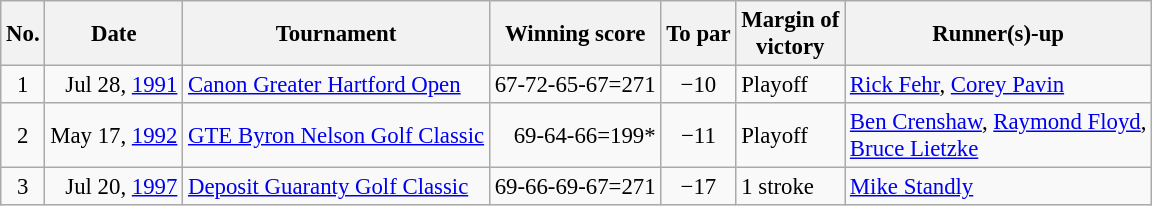<table class="wikitable" style="font-size:95%;">
<tr>
<th>No.</th>
<th>Date</th>
<th>Tournament</th>
<th>Winning score</th>
<th>To par</th>
<th>Margin of<br>victory</th>
<th>Runner(s)-up</th>
</tr>
<tr>
<td align=center>1</td>
<td align=right>Jul 28, <a href='#'>1991</a></td>
<td><a href='#'>Canon Greater Hartford Open</a></td>
<td align=right>67-72-65-67=271</td>
<td align=center>−10</td>
<td>Playoff</td>
<td> <a href='#'>Rick Fehr</a>,  <a href='#'>Corey Pavin</a></td>
</tr>
<tr>
<td align=center>2</td>
<td align=right>May 17, <a href='#'>1992</a></td>
<td><a href='#'>GTE Byron Nelson Golf Classic</a></td>
<td align=right>69-64-66=199*</td>
<td align=center>−11</td>
<td>Playoff</td>
<td> <a href='#'>Ben Crenshaw</a>,  <a href='#'>Raymond Floyd</a>,<br> <a href='#'>Bruce Lietzke</a></td>
</tr>
<tr>
<td align=center>3</td>
<td align=right>Jul 20, <a href='#'>1997</a></td>
<td><a href='#'>Deposit Guaranty Golf Classic</a></td>
<td align=right>69-66-69-67=271</td>
<td align=center>−17</td>
<td>1 stroke</td>
<td> <a href='#'>Mike Standly</a></td>
</tr>
</table>
